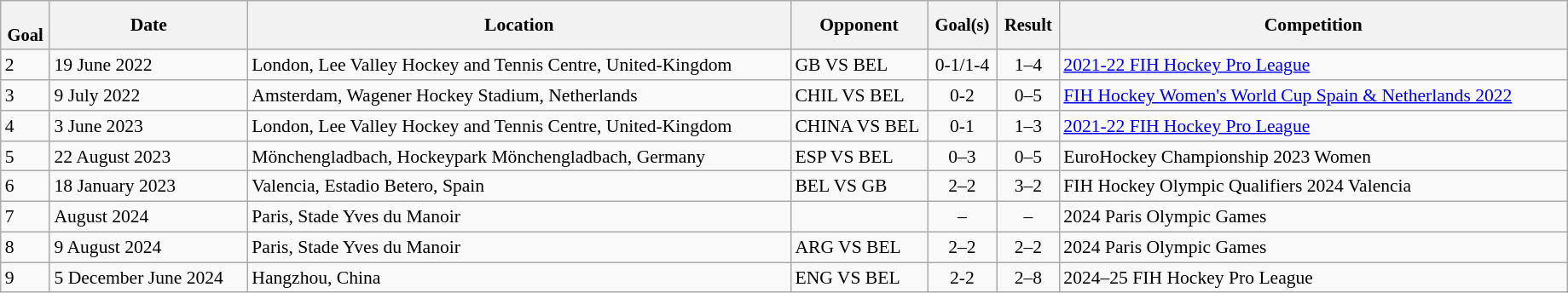<table class="wikitable sortable" style="font-size:90%" width=97%>
<tr>
<th style="font-size:95%;" data-sort-type=number><br>Goal</th>
<th align=center>Date</th>
<th>Location</th>
<th width=100>Opponent</th>
<th data-sort-type="number" style="font-size:95%">Goal(s)</th>
<th data-sort-type="number" style="font-size:95%">Result</th>
<th>Competition</th>
</tr>
<tr>
<td>2</td>
<td>19 June 2022</td>
<td>London, Lee Valley Hockey and Tennis Centre, United-Kingdom</td>
<td>GB VS BEL</td>
<td align="center">0-1/1-4</td>
<td align="center">1–4</td>
<td><a href='#'>2021-22 FIH Hockey Pro League</a></td>
</tr>
<tr>
<td>3</td>
<td>9 July 2022</td>
<td>Amsterdam, Wagener Hockey Stadium, Netherlands</td>
<td>CHIL VS BEL</td>
<td align="center">0-2</td>
<td align="center">0–5</td>
<td><a href='#'>FIH Hockey Women's World Cup Spain & Netherlands 2022</a></td>
</tr>
<tr>
<td>4</td>
<td>3 June 2023</td>
<td>London, Lee Valley Hockey and Tennis Centre, United-Kingdom</td>
<td>CHINA VS BEL</td>
<td align="center">0-1</td>
<td align="center">1–3</td>
<td><a href='#'>2021-22 FIH Hockey Pro League</a></td>
</tr>
<tr>
<td>5</td>
<td>22 August 2023</td>
<td>Mönchengladbach, Hockeypark Mönchengladbach, Germany</td>
<td>ESP VS BEL</td>
<td align="center">0–3</td>
<td align="center">0–5</td>
<td>EuroHockey Championship 2023 Women</td>
</tr>
<tr>
<td>6</td>
<td>18 January 2023</td>
<td>Valencia, Estadio Betero, Spain</td>
<td>BEL VS GB</td>
<td align="center">2–2</td>
<td align="center">3–2</td>
<td>FIH Hockey Olympic Qualifiers 2024 Valencia</td>
</tr>
<tr>
<td>7</td>
<td>August 2024</td>
<td>Paris, Stade Yves du Manoir</td>
<td></td>
<td align="center">–</td>
<td align="center">–</td>
<td>2024 Paris Olympic Games</td>
</tr>
<tr>
<td>8</td>
<td>9 August 2024</td>
<td>Paris, Stade Yves du Manoir</td>
<td>ARG VS BEL</td>
<td align="center">2–2</td>
<td align="center">2–2</td>
<td>2024 Paris Olympic Games</td>
</tr>
<tr>
<td>9</td>
<td>5 December June 2024</td>
<td>Hangzhou, China</td>
<td>ENG VS BEL</td>
<td align="center">2-2</td>
<td align="center">2–8</td>
<td>2024–25 FIH Hockey Pro League</td>
</tr>
</table>
